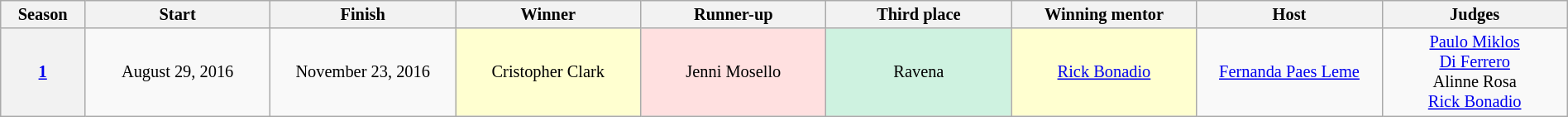<table class="wikitable" style="text-align:center; font-size:85%; line-height:16px; width:100%;">
<tr>
<th scope="col" style="width:05%">Season</th>
<th scope="col" style="width:11%">Start</th>
<th scope="col" style="width:11%">Finish</th>
<th scope="col" style="width:11%">Winner</th>
<th scope="col" style="width:11%">Runner-up</th>
<th scope="col" style="width:11%">Third place</th>
<th scope="col" style="width:11%">Winning mentor</th>
<th scope="col" style="width:11%">Host</th>
<th colspan="4" scope="col" style="width:11%">Judges</th>
</tr>
<tr>
<th><a href='#'>1</a></th>
<td>August 29, 2016</td>
<td>November 23, 2016</td>
<td bgcolor="#FFFFD0">Cristopher Clark</td>
<td bgcolor="#FFE0E0">Jenni Mosello</td>
<td bgcolor="#CEF2E0">Ravena</td>
<td bgcolor="#FFFFD0"><a href='#'>Rick Bonadio</a></td>
<td><a href='#'>Fernanda Paes Leme</a></td>
<td><a href='#'>Paulo Miklos</a><br><a href='#'>Di Ferrero</a><br>Alinne Rosa<br><a href='#'>Rick Bonadio</a></td>
</tr>
</table>
